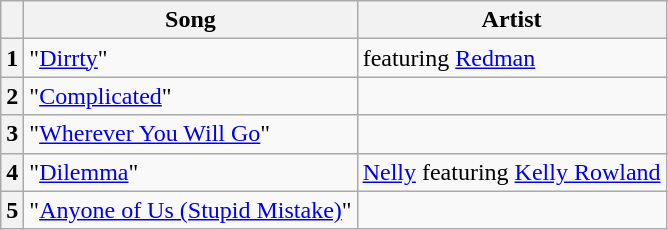<table class="wikitable plainrowheaders sortable">
<tr>
<th scope=col></th>
<th scope=col>Song</th>
<th scope=col>Artist</th>
</tr>
<tr>
<th scope=row style="text-align:center;">1</th>
<td>"<a href='#'>Dirrty</a>"</td>
<td> featuring <a href='#'>Redman</a></td>
</tr>
<tr>
<th scope=row style="text-align:center;">2</th>
<td>"<a href='#'>Complicated</a>"</td>
<td></td>
</tr>
<tr>
<th scope=row style="text-align:center;">3</th>
<td>"<a href='#'>Wherever You Will Go</a>"</td>
<td></td>
</tr>
<tr>
<th scope=row style="text-align:center;">4</th>
<td>"<a href='#'>Dilemma</a>"</td>
<td><a href='#'>Nelly</a> featuring <a href='#'>Kelly Rowland</a></td>
</tr>
<tr>
<th scope=row style="text-align:center;">5</th>
<td>"<a href='#'>Anyone of Us (Stupid Mistake)</a>"</td>
<td></td>
</tr>
</table>
